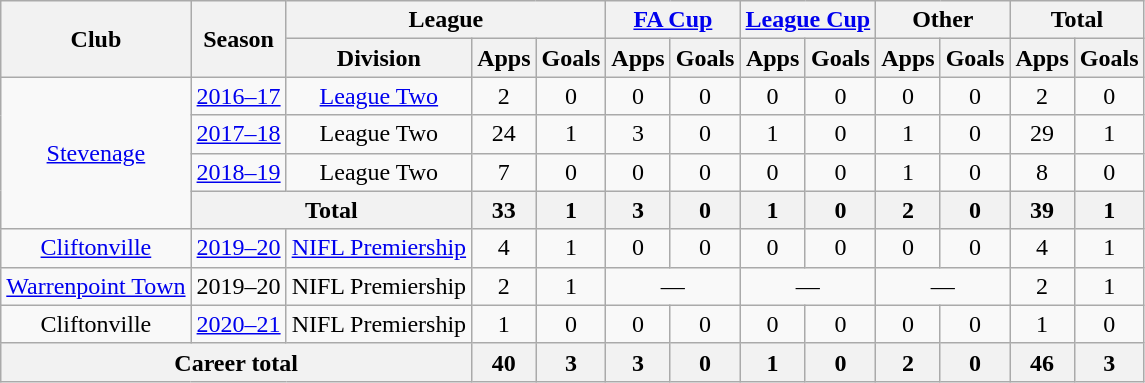<table class="wikitable" style="text-align: center">
<tr>
<th rowspan="2">Club</th>
<th rowspan="2">Season</th>
<th colspan="3">League</th>
<th colspan="2"><a href='#'>FA Cup</a></th>
<th colspan="2"><a href='#'>League Cup</a></th>
<th colspan="2">Other</th>
<th colspan="2">Total</th>
</tr>
<tr>
<th>Division</th>
<th>Apps</th>
<th>Goals</th>
<th>Apps</th>
<th>Goals</th>
<th>Apps</th>
<th>Goals</th>
<th>Apps</th>
<th>Goals</th>
<th>Apps</th>
<th>Goals</th>
</tr>
<tr>
<td rowspan="4"><a href='#'>Stevenage</a></td>
<td><a href='#'>2016–17</a></td>
<td><a href='#'>League Two</a></td>
<td>2</td>
<td>0</td>
<td>0</td>
<td>0</td>
<td>0</td>
<td>0</td>
<td>0</td>
<td>0</td>
<td>2</td>
<td>0</td>
</tr>
<tr>
<td><a href='#'>2017–18</a></td>
<td>League Two</td>
<td>24</td>
<td>1</td>
<td>3</td>
<td>0</td>
<td>1</td>
<td>0</td>
<td>1</td>
<td>0</td>
<td>29</td>
<td>1</td>
</tr>
<tr>
<td><a href='#'>2018–19</a></td>
<td>League Two</td>
<td>7</td>
<td>0</td>
<td>0</td>
<td>0</td>
<td>0</td>
<td>0</td>
<td>1</td>
<td>0</td>
<td>8</td>
<td>0</td>
</tr>
<tr>
<th colspan=2>Total</th>
<th>33</th>
<th>1</th>
<th>3</th>
<th>0</th>
<th>1</th>
<th>0</th>
<th>2</th>
<th>0</th>
<th>39</th>
<th>1</th>
</tr>
<tr>
<td rowspan="1"><a href='#'>Cliftonville</a></td>
<td><a href='#'>2019–20</a></td>
<td><a href='#'>NIFL Premiership</a></td>
<td>4</td>
<td>1</td>
<td>0</td>
<td>0</td>
<td>0</td>
<td>0</td>
<td>0</td>
<td>0</td>
<td>4</td>
<td>1</td>
</tr>
<tr>
<td rowspan="1"><a href='#'>Warrenpoint Town</a></td>
<td>2019–20</td>
<td>NIFL Premiership</td>
<td>2</td>
<td>1</td>
<td colspan=2>—</td>
<td colspan=2>—</td>
<td colspan=2>—</td>
<td>2</td>
<td>1</td>
</tr>
<tr>
<td rowspan="1">Cliftonville</td>
<td><a href='#'>2020–21</a></td>
<td>NIFL Premiership</td>
<td>1</td>
<td>0</td>
<td>0</td>
<td>0</td>
<td>0</td>
<td>0</td>
<td>0</td>
<td>0</td>
<td>1</td>
<td>0</td>
</tr>
<tr>
<th colspan=3>Career total</th>
<th>40</th>
<th>3</th>
<th>3</th>
<th>0</th>
<th>1</th>
<th>0</th>
<th>2</th>
<th>0</th>
<th>46</th>
<th>3</th>
</tr>
</table>
